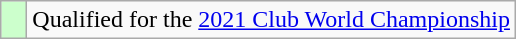<table class="wikitable" style="text-align:left">
<tr>
<td width=10px bgcolor=#ccffcc></td>
<td>Qualified for the <a href='#'>2021 Club World Championship</a></td>
</tr>
</table>
